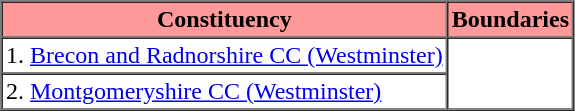<table border=1 cellpadding="2" cellspacing="0">
<tr>
<th bgcolor="#ff9999">Constituency</th>
<th bgcolor="#ff9999">Boundaries</th>
</tr>
<tr>
<td>1. <a href='#'>Brecon and Radnorshire CC (Westminster)</a></td>
<td rowspan=3></td>
</tr>
<tr>
<td>2. <a href='#'>Montgomeryshire CC (Westminster)</a></td>
</tr>
</table>
